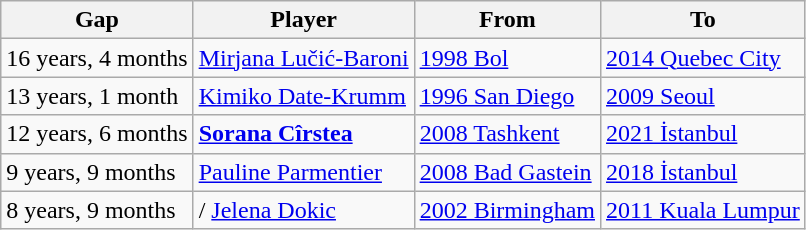<table class="wikitable">
<tr>
<th>Gap</th>
<th>Player</th>
<th>From</th>
<th>To</th>
</tr>
<tr>
<td>16 years, 4 months</td>
<td> <a href='#'>Mirjana Lučić-Baroni</a></td>
<td><a href='#'>1998 Bol</a></td>
<td><a href='#'>2014 Quebec City</a></td>
</tr>
<tr>
<td>13 years, 1 month</td>
<td> <a href='#'>Kimiko Date-Krumm</a></td>
<td><a href='#'>1996 San Diego</a></td>
<td><a href='#'>2009 Seoul</a></td>
</tr>
<tr>
<td>12 years, 6 months</td>
<td> <strong><a href='#'>Sorana Cîrstea</a></strong></td>
<td><a href='#'>2008 Tashkent</a></td>
<td><a href='#'>2021 İstanbul</a></td>
</tr>
<tr>
<td>9 years, 9 months</td>
<td> <a href='#'>Pauline Parmentier</a></td>
<td><a href='#'>2008 Bad Gastein</a></td>
<td><a href='#'>2018 İstanbul</a></td>
</tr>
<tr>
<td>8 years, 9 months</td>
<td>/ <a href='#'>Jelena Dokic</a></td>
<td><a href='#'>2002 Birmingham</a></td>
<td><a href='#'>2011 Kuala Lumpur</a></td>
</tr>
</table>
